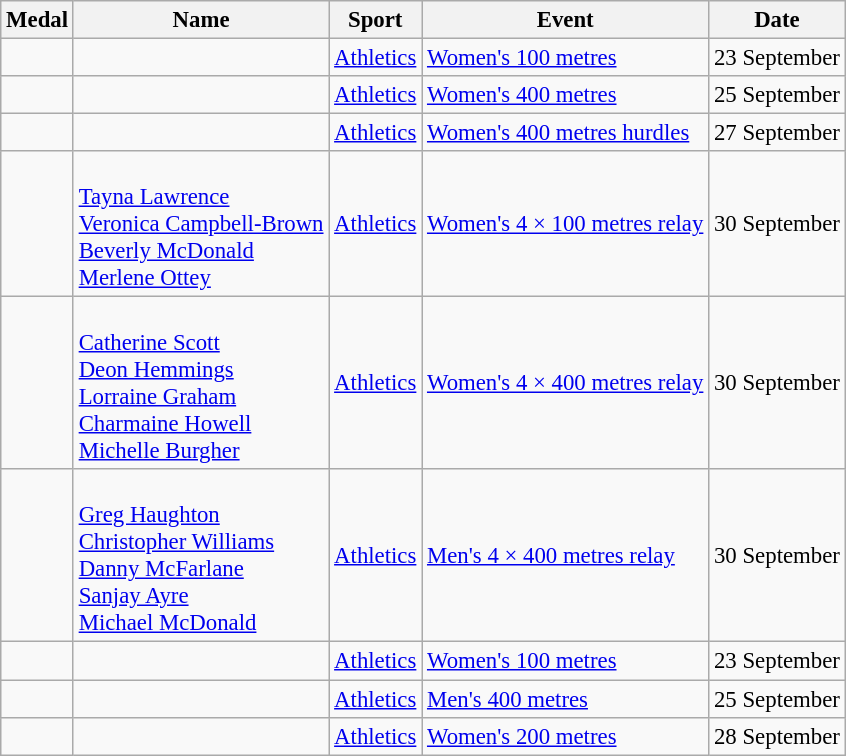<table class="wikitable sortable" style="font-size:95%">
<tr>
<th>Medal</th>
<th>Name</th>
<th>Sport</th>
<th>Event</th>
<th>Date</th>
</tr>
<tr>
<td></td>
<td></td>
<td><a href='#'>Athletics</a></td>
<td><a href='#'>Women's 100 metres</a></td>
<td>23 September</td>
</tr>
<tr>
<td></td>
<td></td>
<td><a href='#'>Athletics</a></td>
<td><a href='#'>Women's 400 metres</a></td>
<td>25 September</td>
</tr>
<tr>
<td></td>
<td></td>
<td><a href='#'>Athletics</a></td>
<td><a href='#'>Women's 400 metres hurdles</a></td>
<td>27 September</td>
</tr>
<tr>
<td></td>
<td><br><a href='#'>Tayna Lawrence</a><br><a href='#'>Veronica Campbell-Brown</a><br><a href='#'>Beverly McDonald</a><br><a href='#'>Merlene Ottey</a></td>
<td><a href='#'>Athletics</a></td>
<td><a href='#'>Women's 4 × 100 metres relay</a></td>
<td>30 September</td>
</tr>
<tr>
<td></td>
<td><br><a href='#'>Catherine Scott</a><br><a href='#'>Deon Hemmings</a><br><a href='#'>Lorraine Graham</a><br><a href='#'>Charmaine Howell</a><br><a href='#'>Michelle Burgher</a></td>
<td><a href='#'>Athletics</a></td>
<td><a href='#'>Women's 4 × 400 metres relay</a></td>
<td>30 September</td>
</tr>
<tr>
<td></td>
<td><br><a href='#'>Greg Haughton</a><br><a href='#'>Christopher Williams</a><br><a href='#'>Danny McFarlane</a><br><a href='#'>Sanjay Ayre</a><br><a href='#'>Michael McDonald</a></td>
<td><a href='#'>Athletics</a></td>
<td><a href='#'>Men's 4 × 400 metres relay</a></td>
<td>30 September</td>
</tr>
<tr>
<td></td>
<td></td>
<td><a href='#'>Athletics</a></td>
<td><a href='#'>Women's 100 metres</a></td>
<td>23 September</td>
</tr>
<tr>
<td></td>
<td></td>
<td><a href='#'>Athletics</a></td>
<td><a href='#'>Men's 400 metres</a></td>
<td>25 September</td>
</tr>
<tr>
<td></td>
<td></td>
<td><a href='#'>Athletics</a></td>
<td><a href='#'>Women's 200 metres</a></td>
<td>28 September</td>
</tr>
</table>
